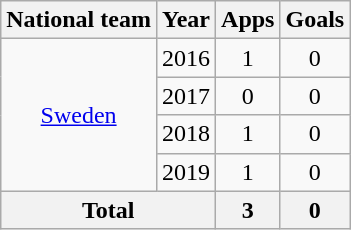<table class="wikitable" style="text-align:center">
<tr>
<th>National team</th>
<th>Year</th>
<th>Apps</th>
<th>Goals</th>
</tr>
<tr>
<td rowspan="4"><a href='#'>Sweden</a></td>
<td>2016</td>
<td>1</td>
<td>0</td>
</tr>
<tr>
<td>2017</td>
<td>0</td>
<td>0</td>
</tr>
<tr>
<td>2018</td>
<td>1</td>
<td>0</td>
</tr>
<tr>
<td>2019</td>
<td>1</td>
<td>0</td>
</tr>
<tr>
<th colspan="2">Total</th>
<th>3</th>
<th>0</th>
</tr>
</table>
